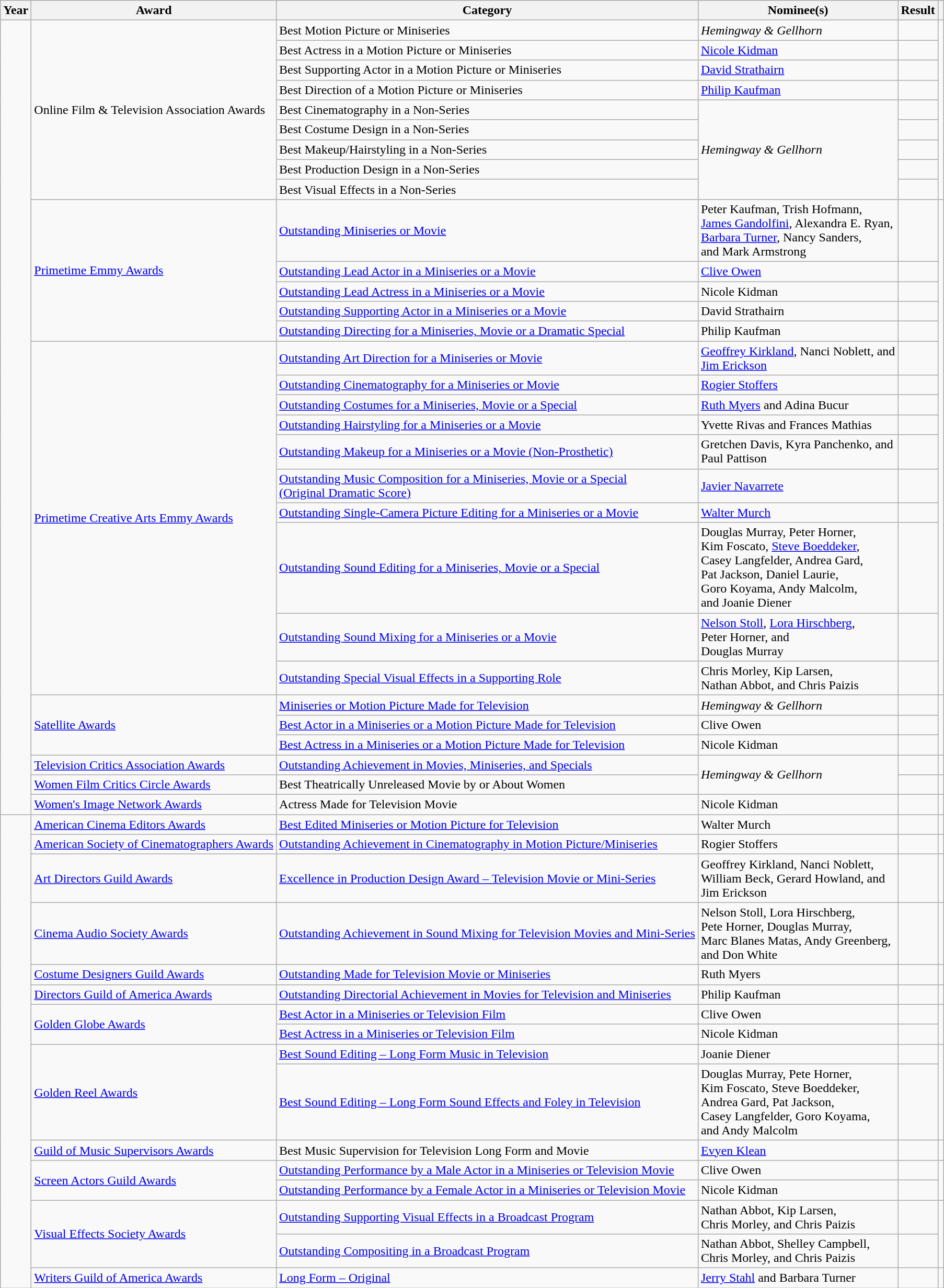<table class="wikitable sortable">
<tr>
<th>Year</th>
<th>Award</th>
<th>Category</th>
<th>Nominee(s)</th>
<th>Result</th>
<th class="unsortable"></th>
</tr>
<tr>
<td rowspan="30"></td>
<td rowspan="9">Online Film & Television Association Awards</td>
<td>Best Motion Picture or Miniseries</td>
<td><em>Hemingway & Gellhorn</em></td>
<td></td>
<td align="center" rowspan="9"></td>
</tr>
<tr>
<td>Best Actress in a Motion Picture or Miniseries</td>
<td><a href='#'>Nicole Kidman</a></td>
<td></td>
</tr>
<tr>
<td>Best Supporting Actor in a Motion Picture or Miniseries</td>
<td><a href='#'>David Strathairn</a></td>
<td></td>
</tr>
<tr>
<td>Best Direction of a Motion Picture or Miniseries</td>
<td><a href='#'>Philip Kaufman</a></td>
<td></td>
</tr>
<tr>
<td>Best Cinematography in a Non-Series</td>
<td rowspan="5"><em>Hemingway & Gellhorn</em></td>
<td></td>
</tr>
<tr>
<td>Best Costume Design in a Non-Series</td>
<td></td>
</tr>
<tr>
<td>Best Makeup/Hairstyling in a Non-Series</td>
<td></td>
</tr>
<tr>
<td>Best Production Design in a Non-Series</td>
<td></td>
</tr>
<tr>
<td>Best Visual Effects in a Non-Series</td>
<td></td>
</tr>
<tr>
<td rowspan="5"><a href='#'>Primetime Emmy Awards</a></td>
<td><a href='#'>Outstanding Miniseries or Movie</a></td>
<td>Peter Kaufman, Trish Hofmann, <br> <a href='#'>James Gandolfini</a>, Alexandra E. Ryan, <br> <a href='#'>Barbara Turner</a>, Nancy Sanders, <br> and Mark Armstrong</td>
<td></td>
<td align="center" rowspan="15"></td>
</tr>
<tr>
<td><a href='#'>Outstanding Lead Actor in a Miniseries or a Movie</a></td>
<td><a href='#'>Clive Owen</a></td>
<td></td>
</tr>
<tr>
<td><a href='#'>Outstanding Lead Actress in a Miniseries or a Movie</a></td>
<td>Nicole Kidman</td>
<td></td>
</tr>
<tr>
<td><a href='#'>Outstanding Supporting Actor in a Miniseries or a Movie</a></td>
<td>David Strathairn</td>
<td></td>
</tr>
<tr>
<td><a href='#'>Outstanding Directing for a Miniseries, Movie or a Dramatic Special</a></td>
<td>Philip Kaufman</td>
<td></td>
</tr>
<tr>
<td rowspan="10"><a href='#'>Primetime Creative Arts Emmy Awards</a></td>
<td><a href='#'>Outstanding Art Direction for a Miniseries or Movie</a></td>
<td><a href='#'>Geoffrey Kirkland</a>, Nanci Noblett, and <br> <a href='#'>Jim Erickson</a></td>
<td></td>
</tr>
<tr>
<td><a href='#'>Outstanding Cinematography for a Miniseries or Movie</a></td>
<td><a href='#'>Rogier Stoffers</a></td>
<td></td>
</tr>
<tr>
<td><a href='#'>Outstanding Costumes for a Miniseries, Movie or a Special</a></td>
<td><a href='#'>Ruth Myers</a> and Adina Bucur</td>
<td></td>
</tr>
<tr>
<td><a href='#'>Outstanding Hairstyling for a Miniseries or a Movie</a></td>
<td>Yvette Rivas and Frances Mathias</td>
<td></td>
</tr>
<tr>
<td><a href='#'>Outstanding Makeup for a Miniseries or a Movie (Non-Prosthetic)</a></td>
<td>Gretchen Davis, Kyra Panchenko, and <br> Paul Pattison</td>
<td></td>
</tr>
<tr>
<td><a href='#'>Outstanding Music Composition for a Miniseries, Movie or a Special <br> (Original Dramatic Score)</a></td>
<td><a href='#'>Javier Navarrete</a></td>
<td></td>
</tr>
<tr>
<td><a href='#'>Outstanding Single-Camera Picture Editing for a Miniseries or a Movie</a></td>
<td><a href='#'>Walter Murch</a></td>
<td></td>
</tr>
<tr>
<td><a href='#'>Outstanding Sound Editing for a Miniseries, Movie or a Special</a></td>
<td>Douglas Murray, Peter Horner, <br> Kim Foscato, <a href='#'>Steve Boeddeker</a>, <br> Casey Langfelder, Andrea Gard, <br> Pat Jackson, Daniel Laurie, <br> Goro Koyama, Andy Malcolm, <br> and Joanie Diener</td>
<td></td>
</tr>
<tr>
<td><a href='#'>Outstanding Sound Mixing for a Miniseries or a Movie</a></td>
<td><a href='#'>Nelson Stoll</a>, <a href='#'>Lora Hirschberg</a>, <br> Peter Horner, and <br> Douglas Murray</td>
<td></td>
</tr>
<tr>
<td><a href='#'>Outstanding Special Visual Effects in a Supporting Role</a></td>
<td>Chris Morley, Kip Larsen, <br> Nathan Abbot, and Chris Paizis</td>
<td></td>
</tr>
<tr>
<td rowspan="3"><a href='#'>Satellite Awards</a></td>
<td><a href='#'>Miniseries or Motion Picture Made for Television</a></td>
<td><em>Hemingway & Gellhorn</em></td>
<td></td>
<td align="center" rowspan="3"></td>
</tr>
<tr>
<td><a href='#'>Best Actor in a Miniseries or a Motion Picture Made for Television</a></td>
<td>Clive Owen</td>
<td></td>
</tr>
<tr>
<td><a href='#'>Best Actress in a Miniseries or a Motion Picture Made for Television</a></td>
<td>Nicole Kidman</td>
<td></td>
</tr>
<tr>
<td><a href='#'>Television Critics Association Awards</a></td>
<td><a href='#'>Outstanding Achievement in Movies, Miniseries, and Specials</a></td>
<td rowspan="2"><em>Hemingway & Gellhorn</em></td>
<td></td>
<td align="center"></td>
</tr>
<tr>
<td><a href='#'>Women Film Critics Circle Awards</a></td>
<td>Best Theatrically Unreleased Movie by or About Women</td>
<td></td>
<td align="center"></td>
</tr>
<tr>
<td><a href='#'>Women's Image Network Awards</a></td>
<td>Actress Made for Television Movie</td>
<td>Nicole Kidman</td>
<td></td>
<td align="center"></td>
</tr>
<tr>
<td rowspan="16"></td>
<td><a href='#'>American Cinema Editors Awards</a></td>
<td><a href='#'>Best Edited Miniseries or Motion Picture for Television</a></td>
<td>Walter Murch</td>
<td></td>
<td align="center"></td>
</tr>
<tr>
<td><a href='#'>American Society of Cinematographers Awards</a></td>
<td><a href='#'>Outstanding Achievement in Cinematography in Motion Picture/Miniseries</a></td>
<td>Rogier Stoffers</td>
<td></td>
<td align="center"></td>
</tr>
<tr>
<td><a href='#'>Art Directors Guild Awards</a></td>
<td><a href='#'>Excellence in Production Design Award – Television Movie or Mini-Series</a></td>
<td>Geoffrey Kirkland, Nanci Noblett, <br> William Beck, Gerard Howland, and <br> Jim Erickson</td>
<td></td>
<td align="center"></td>
</tr>
<tr>
<td><a href='#'>Cinema Audio Society Awards</a></td>
<td><a href='#'>Outstanding Achievement in Sound Mixing for Television Movies and Mini-Series</a></td>
<td>Nelson Stoll, Lora Hirschberg, <br> Pete Horner, Douglas Murray, <br> Marc Blanes Matas, Andy Greenberg, <br> and Don White</td>
<td></td>
<td align="center"></td>
</tr>
<tr>
<td><a href='#'>Costume Designers Guild Awards</a></td>
<td><a href='#'>Outstanding Made for Television Movie or Miniseries</a></td>
<td>Ruth Myers</td>
<td></td>
<td align="center"></td>
</tr>
<tr>
<td><a href='#'>Directors Guild of America Awards</a></td>
<td><a href='#'>Outstanding Directorial Achievement in Movies for Television and Miniseries</a></td>
<td>Philip Kaufman</td>
<td></td>
<td align="center"></td>
</tr>
<tr>
<td rowspan="2"><a href='#'>Golden Globe Awards</a></td>
<td><a href='#'>Best Actor in a Miniseries or Television Film</a></td>
<td>Clive Owen</td>
<td></td>
<td align="center" rowspan="2"></td>
</tr>
<tr>
<td><a href='#'>Best Actress in a Miniseries or Television Film</a></td>
<td>Nicole Kidman</td>
<td></td>
</tr>
<tr>
<td rowspan="2"><a href='#'>Golden Reel Awards</a></td>
<td><a href='#'>Best Sound Editing – Long Form Music in Television</a></td>
<td>Joanie Diener</td>
<td></td>
<td align="center" rowspan="2"></td>
</tr>
<tr>
<td><a href='#'>Best Sound Editing – Long Form Sound Effects and Foley in Television</a></td>
<td>Douglas Murray, Pete Horner, <br> Kim Foscato, Steve Boeddeker, <br> Andrea Gard, Pat Jackson, <br> Casey Langfelder, Goro Koyama, <br> and Andy Malcolm</td>
<td></td>
</tr>
<tr>
<td><a href='#'>Guild of Music Supervisors Awards</a></td>
<td>Best Music Supervision for Television Long Form and Movie</td>
<td><a href='#'>Evyen Klean</a></td>
<td></td>
<td align="center"></td>
</tr>
<tr>
<td rowspan="2"><a href='#'>Screen Actors Guild Awards</a></td>
<td><a href='#'>Outstanding Performance by a Male Actor in a Miniseries or Television Movie</a></td>
<td>Clive Owen</td>
<td></td>
<td align="center" rowspan="2"></td>
</tr>
<tr>
<td><a href='#'>Outstanding Performance by a Female Actor in a Miniseries or Television Movie</a></td>
<td>Nicole Kidman</td>
<td></td>
</tr>
<tr>
<td rowspan="2"><a href='#'>Visual Effects Society Awards</a></td>
<td><a href='#'>Outstanding Supporting Visual Effects in a Broadcast Program</a></td>
<td>Nathan Abbot, Kip Larsen, <br> Chris Morley, and Chris Paizis</td>
<td></td>
<td align="center" rowspan="2"></td>
</tr>
<tr>
<td><a href='#'>Outstanding Compositing in a Broadcast Program</a></td>
<td>Nathan Abbot, Shelley Campbell, <br> Chris Morley, and Chris Paizis</td>
<td></td>
</tr>
<tr>
<td><a href='#'>Writers Guild of America Awards</a></td>
<td><a href='#'>Long Form – Original</a></td>
<td><a href='#'>Jerry Stahl</a> and Barbara Turner</td>
<td></td>
<td align="center"></td>
</tr>
</table>
